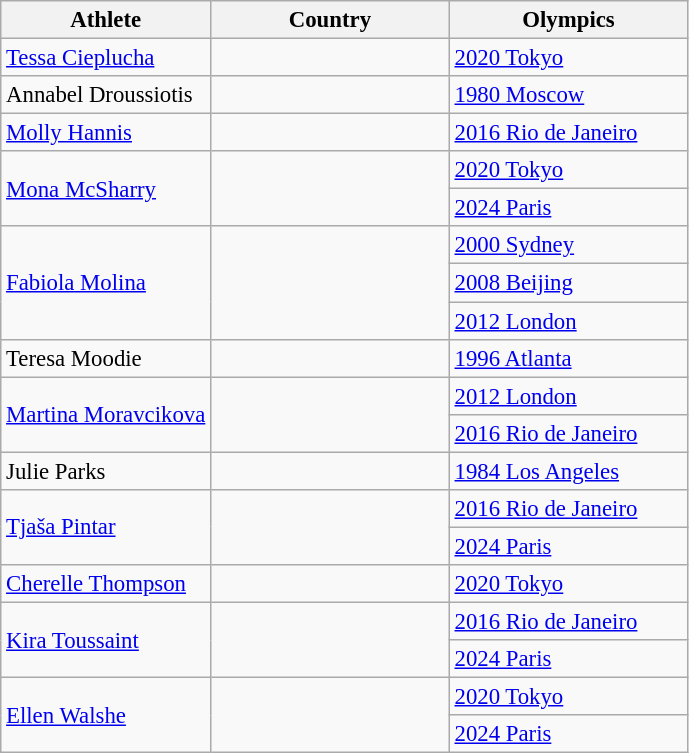<table class="wikitable" style="font-size:95%">
<tr align=center>
<th>Athlete</th>
<th style="width:10em">Country</th>
<th style="width:10em">Olympics</th>
</tr>
<tr>
<td><a href='#'>Tessa Cieplucha</a></td>
<td></td>
<td><a href='#'>2020 Tokyo</a></td>
</tr>
<tr>
<td>Annabel Droussiotis</td>
<td></td>
<td><a href='#'>1980 Moscow</a></td>
</tr>
<tr>
<td><a href='#'>Molly Hannis</a></td>
<td></td>
<td><a href='#'>2016 Rio de Janeiro</a></td>
</tr>
<tr>
<td rowspan="2"><a href='#'>Mona McSharry</a></td>
<td rowspan="2"></td>
<td><a href='#'>2020 Tokyo</a></td>
</tr>
<tr>
<td><a href='#'>2024 Paris</a></td>
</tr>
<tr>
<td rowspan="3"><a href='#'>Fabiola Molina</a></td>
<td rowspan="3"></td>
<td><a href='#'>2000 Sydney</a></td>
</tr>
<tr>
<td><a href='#'>2008 Beijing</a></td>
</tr>
<tr>
<td><a href='#'>2012 London</a></td>
</tr>
<tr>
<td>Teresa Moodie</td>
<td></td>
<td><a href='#'>1996 Atlanta</a></td>
</tr>
<tr>
<td rowspan="2"><a href='#'>Martina Moravcikova</a></td>
<td rowspan="2"></td>
<td><a href='#'>2012 London</a></td>
</tr>
<tr>
<td><a href='#'>2016 Rio de Janeiro</a></td>
</tr>
<tr>
<td>Julie Parks</td>
<td></td>
<td><a href='#'>1984 Los Angeles</a></td>
</tr>
<tr>
<td rowspan="2"><a href='#'>Tjaša Pintar</a></td>
<td rowspan="2"></td>
<td><a href='#'>2016 Rio de Janeiro</a></td>
</tr>
<tr>
<td><a href='#'>2024 Paris</a></td>
</tr>
<tr>
<td><a href='#'>Cherelle Thompson</a></td>
<td></td>
<td><a href='#'>2020 Tokyo</a></td>
</tr>
<tr>
<td rowspan="2"><a href='#'>Kira Toussaint</a></td>
<td rowspan="2"></td>
<td><a href='#'>2016 Rio de Janeiro</a></td>
</tr>
<tr>
<td><a href='#'>2024 Paris</a></td>
</tr>
<tr>
<td rowspan="2"><a href='#'>Ellen Walshe</a></td>
<td rowspan="2"></td>
<td><a href='#'>2020 Tokyo</a></td>
</tr>
<tr>
<td><a href='#'>2024 Paris</a></td>
</tr>
</table>
